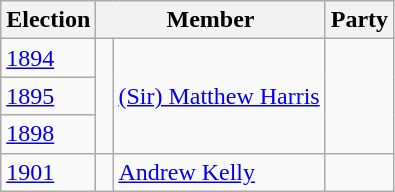<table class="wikitable">
<tr>
<th>Election</th>
<th colspan="2">Member</th>
<th>Party</th>
</tr>
<tr>
<td><a href='#'>1894</a></td>
<td rowspan="3" > </td>
<td rowspan="3"><a href='#'>(Sir) Matthew Harris</a></td>
<td rowspan="3"></td>
</tr>
<tr>
<td><a href='#'>1895</a></td>
</tr>
<tr>
<td><a href='#'>1898</a></td>
</tr>
<tr>
<td><a href='#'>1901</a></td>
<td> </td>
<td><a href='#'>Andrew Kelly</a></td>
<td></td>
</tr>
</table>
